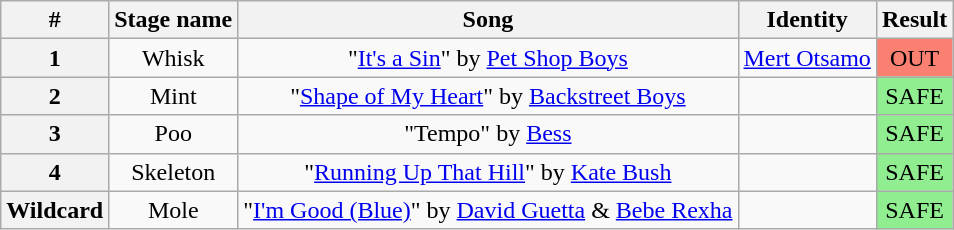<table class="wikitable plainrowheaders" style="text-align: center;">
<tr>
<th>#</th>
<th>Stage name</th>
<th>Song</th>
<th>Identity</th>
<th>Result</th>
</tr>
<tr>
<th>1</th>
<td>Whisk</td>
<td>"<a href='#'>It's a Sin</a>" by <a href='#'>Pet Shop Boys</a></td>
<td><a href='#'>Mert Otsamo</a></td>
<td bgcolor="salmon">OUT</td>
</tr>
<tr>
<th>2</th>
<td>Mint</td>
<td>"<a href='#'>Shape of My Heart</a>" by <a href='#'>Backstreet Boys</a></td>
<td></td>
<td bgcolor="lightgreen">SAFE</td>
</tr>
<tr>
<th>3</th>
<td>Poo</td>
<td>"Tempo" by <a href='#'>Bess</a></td>
<td></td>
<td bgcolor="lightgreen">SAFE</td>
</tr>
<tr>
<th>4</th>
<td>Skeleton</td>
<td>"<a href='#'>Running Up That Hill</a>" by <a href='#'>Kate Bush</a></td>
<td></td>
<td bgcolor="lightgreen">SAFE</td>
</tr>
<tr>
<th>Wildcard</th>
<td>Mole</td>
<td>"<a href='#'>I'm Good (Blue)</a>" by <a href='#'>David Guetta</a> & <a href='#'>Bebe Rexha</a></td>
<td></td>
<td bgcolor="lightgreen">SAFE</td>
</tr>
</table>
